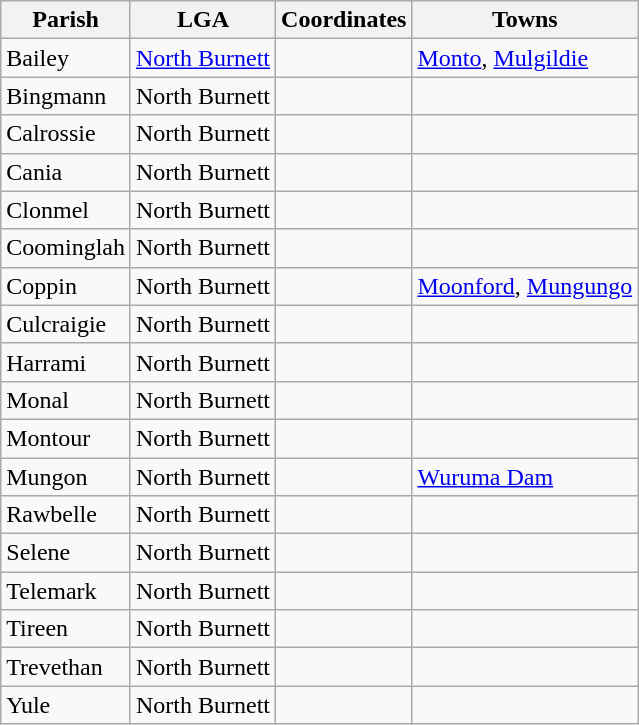<table class="wikitable sortable">
<tr>
<th>Parish</th>
<th>LGA</th>
<th>Coordinates</th>
<th>Towns</th>
</tr>
<tr>
<td>Bailey</td>
<td><a href='#'>North Burnett</a></td>
<td></td>
<td><a href='#'>Monto</a>, <a href='#'>Mulgildie</a></td>
</tr>
<tr>
<td>Bingmann</td>
<td>North Burnett</td>
<td></td>
<td></td>
</tr>
<tr>
<td>Calrossie</td>
<td>North Burnett</td>
<td></td>
<td></td>
</tr>
<tr>
<td>Cania</td>
<td>North Burnett</td>
<td></td>
<td></td>
</tr>
<tr>
<td>Clonmel</td>
<td>North Burnett</td>
<td></td>
<td></td>
</tr>
<tr>
<td>Coominglah</td>
<td>North Burnett</td>
<td></td>
<td></td>
</tr>
<tr>
<td>Coppin</td>
<td>North Burnett</td>
<td></td>
<td><a href='#'>Moonford</a>, <a href='#'>Mungungo</a></td>
</tr>
<tr>
<td>Culcraigie</td>
<td>North Burnett</td>
<td></td>
<td></td>
</tr>
<tr>
<td>Harrami</td>
<td>North Burnett</td>
<td></td>
<td></td>
</tr>
<tr>
<td>Monal</td>
<td>North Burnett</td>
<td></td>
<td></td>
</tr>
<tr>
<td>Montour</td>
<td>North Burnett</td>
<td></td>
<td></td>
</tr>
<tr>
<td>Mungon</td>
<td>North Burnett</td>
<td></td>
<td><a href='#'>Wuruma Dam</a></td>
</tr>
<tr>
<td>Rawbelle</td>
<td>North Burnett</td>
<td></td>
<td></td>
</tr>
<tr>
<td>Selene</td>
<td>North Burnett</td>
<td></td>
<td></td>
</tr>
<tr>
<td>Telemark</td>
<td>North Burnett</td>
<td></td>
<td></td>
</tr>
<tr>
<td>Tireen</td>
<td>North Burnett</td>
<td></td>
<td></td>
</tr>
<tr>
<td>Trevethan</td>
<td>North Burnett</td>
<td></td>
<td></td>
</tr>
<tr>
<td>Yule</td>
<td>North Burnett</td>
<td></td>
<td></td>
</tr>
</table>
